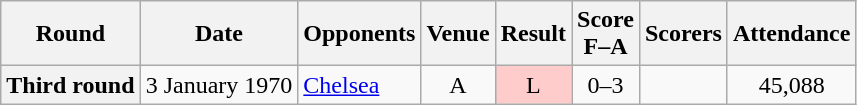<table class="wikitable plainrowheaders" style="text-align:center">
<tr>
<th scope="col">Round</th>
<th scope="col">Date</th>
<th scope="col">Opponents</th>
<th scope="col">Venue</th>
<th scope="col">Result</th>
<th scope="col">Score<br>F–A</th>
<th scope="col">Scorers</th>
<th scope="col">Attendance</th>
</tr>
<tr>
<th scope="row">Third round</th>
<td align="left">3 January 1970</td>
<td align="left"><a href='#'>Chelsea</a></td>
<td>A</td>
<td style=background:#fcc>L</td>
<td>0–3</td>
<td></td>
<td>45,088</td>
</tr>
</table>
